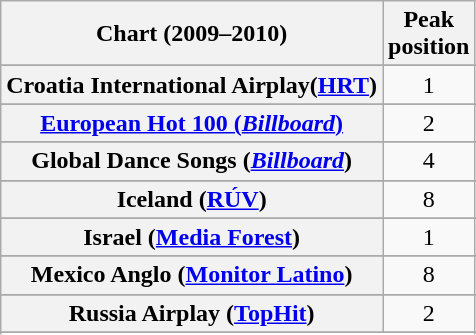<table class="wikitable sortable plainrowheaders" style="text-align:center">
<tr>
<th>Chart (2009–2010)</th>
<th>Peak<br>position</th>
</tr>
<tr>
</tr>
<tr>
</tr>
<tr>
</tr>
<tr>
</tr>
<tr>
</tr>
<tr>
</tr>
<tr>
</tr>
<tr>
</tr>
<tr>
</tr>
<tr>
</tr>
<tr>
<th scope="row">Croatia International Airplay(<a href='#'>HRT</a>)</th>
<td align="center">1</td>
</tr>
<tr>
</tr>
<tr>
</tr>
<tr>
<th scope="row"><a href='#'>European Hot 100 (<em>Billboard</em>)</a></th>
<td>2</td>
</tr>
<tr>
</tr>
<tr>
</tr>
<tr>
</tr>
<tr>
<th scope="row">Global Dance Songs (<em><a href='#'>Billboard</a></em>)</th>
<td>4</td>
</tr>
<tr>
</tr>
<tr>
</tr>
<tr>
</tr>
<tr>
<th scope="row">Iceland (<a href='#'>RÚV</a>)</th>
<td>8</td>
</tr>
<tr>
</tr>
<tr>
<th scope="row">Israel (<a href='#'>Media Forest</a>)</th>
<td>1</td>
</tr>
<tr>
</tr>
<tr>
</tr>
<tr>
<th scope="row">Mexico Anglo (<a href='#'>Monitor Latino</a>)</th>
<td>8</td>
</tr>
<tr>
</tr>
<tr>
</tr>
<tr>
</tr>
<tr>
<th scope="row">Russia Airplay (<a href='#'>TopHit</a>)</th>
<td>2</td>
</tr>
<tr>
</tr>
<tr>
</tr>
<tr>
</tr>
<tr>
</tr>
<tr>
</tr>
<tr>
</tr>
<tr>
</tr>
<tr>
</tr>
<tr>
</tr>
<tr>
</tr>
<tr>
</tr>
<tr>
</tr>
<tr>
</tr>
<tr>
</tr>
</table>
